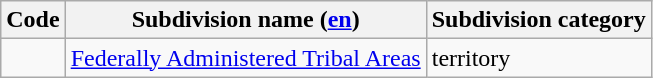<table class="wikitable sortable">
<tr>
<th>Code</th>
<th>Subdivision name (<a href='#'>en</a>)</th>
<th>Subdivision category</th>
</tr>
<tr>
<td></td>
<td><a href='#'>Federally Administered Tribal Areas</a></td>
<td>territory</td>
</tr>
</table>
